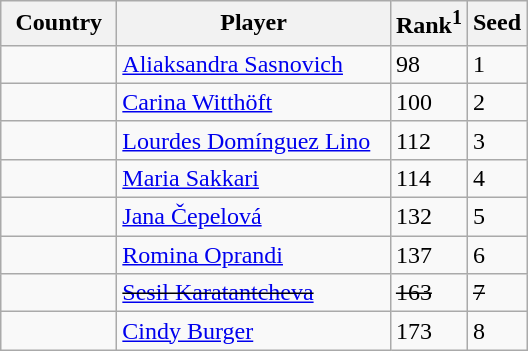<table class="sortable wikitable">
<tr>
<th width="70">Country</th>
<th width="175">Player</th>
<th>Rank<sup>1</sup></th>
<th>Seed</th>
</tr>
<tr>
<td></td>
<td><a href='#'>Aliaksandra Sasnovich</a></td>
<td>98</td>
<td>1</td>
</tr>
<tr>
<td></td>
<td><a href='#'>Carina Witthöft</a></td>
<td>100</td>
<td>2</td>
</tr>
<tr>
<td></td>
<td><a href='#'>Lourdes Domínguez Lino</a></td>
<td>112</td>
<td>3</td>
</tr>
<tr>
<td></td>
<td><a href='#'>Maria Sakkari</a></td>
<td>114</td>
<td>4</td>
</tr>
<tr>
<td></td>
<td><a href='#'>Jana Čepelová</a></td>
<td>132</td>
<td>5</td>
</tr>
<tr>
<td></td>
<td><a href='#'>Romina Oprandi</a></td>
<td>137</td>
<td>6</td>
</tr>
<tr>
<td><s></s></td>
<td><s><a href='#'>Sesil Karatantcheva</a></s></td>
<td><s>163</s></td>
<td><s>7</s></td>
</tr>
<tr>
<td></td>
<td><a href='#'>Cindy Burger</a></td>
<td>173</td>
<td>8</td>
</tr>
</table>
